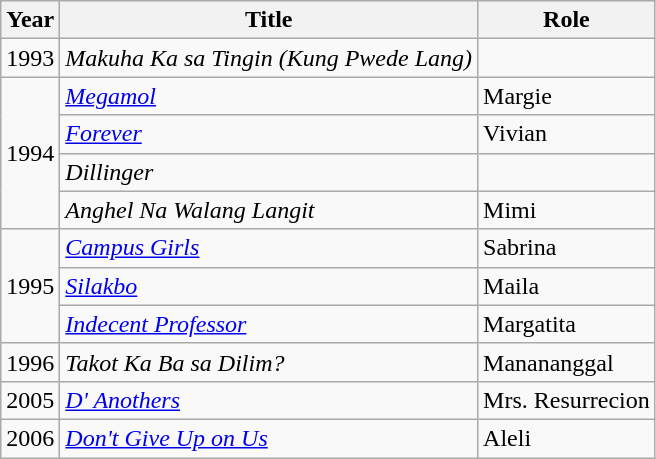<table class="wikitable">
<tr>
<th>Year</th>
<th>Title</th>
<th>Role</th>
</tr>
<tr>
<td>1993</td>
<td><em>Makuha Ka sa Tingin (Kung Pwede Lang)</em></td>
<td></td>
</tr>
<tr>
<td rowspan="4">1994</td>
<td><em><a href='#'>Megamol</a></em></td>
<td>Margie</td>
</tr>
<tr>
<td><em><a href='#'>Forever</a></em></td>
<td>Vivian</td>
</tr>
<tr>
<td><em>Dillinger</em></td>
<td></td>
</tr>
<tr>
<td><em>Anghel Na Walang Langit</em></td>
<td>Mimi</td>
</tr>
<tr>
<td rowspan="3">1995</td>
<td><em><a href='#'>Campus Girls</a></em></td>
<td>Sabrina</td>
</tr>
<tr>
<td><em><a href='#'>Silakbo</a></em></td>
<td>Maila</td>
</tr>
<tr>
<td><em><a href='#'>Indecent Professor</a></em></td>
<td>Margatita</td>
</tr>
<tr>
<td>1996</td>
<td><em>Takot Ka Ba sa Dilim?</em></td>
<td>Manananggal</td>
</tr>
<tr>
<td>2005</td>
<td><em><a href='#'>D' Anothers</a></em></td>
<td>Mrs. Resurrecion</td>
</tr>
<tr>
<td>2006</td>
<td><em><a href='#'>Don't Give Up on Us</a></em></td>
<td>Aleli</td>
</tr>
</table>
